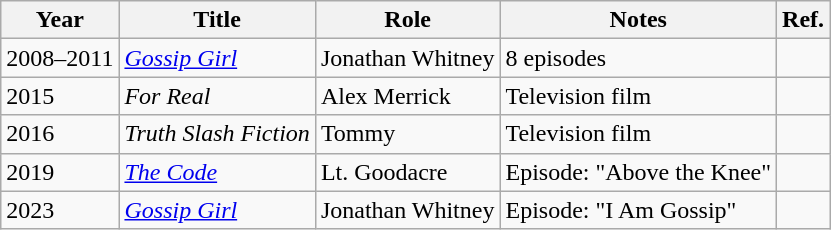<table class="wikitable sortable">
<tr>
<th>Year</th>
<th>Title</th>
<th>Role</th>
<th>Notes</th>
<th>Ref.</th>
</tr>
<tr>
<td>2008–2011</td>
<td><em><a href='#'>Gossip Girl</a></em></td>
<td>Jonathan Whitney</td>
<td>8 episodes</td>
<td></td>
</tr>
<tr>
<td>2015</td>
<td><em>For Real</em></td>
<td>Alex Merrick</td>
<td>Television film</td>
<td></td>
</tr>
<tr>
<td>2016</td>
<td><em>Truth Slash Fiction</em></td>
<td>Tommy</td>
<td>Television film</td>
<td></td>
</tr>
<tr>
<td>2019</td>
<td><a href='#'><em>The Code</em></a></td>
<td>Lt. Goodacre</td>
<td>Episode: "Above the Knee"</td>
<td></td>
</tr>
<tr>
<td>2023</td>
<td><em><a href='#'>Gossip Girl</a></em></td>
<td>Jonathan Whitney</td>
<td>Episode: "I Am Gossip"</td>
<td></td>
</tr>
</table>
